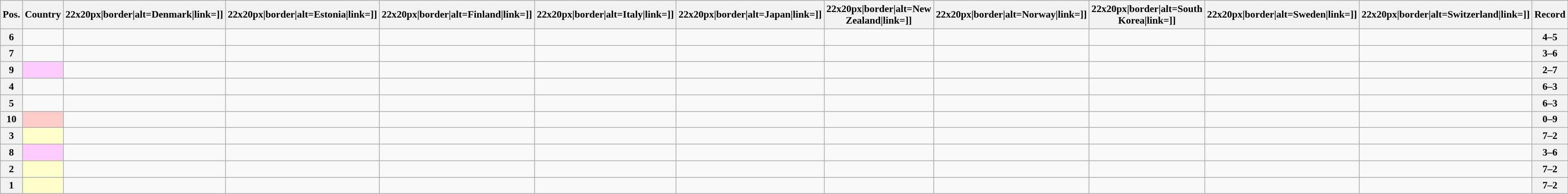<table class="wikitable sortable nowrap" style="text-align:center; font-size:0.9em">
<tr>
<th>Pos.</th>
<th>Country</th>
<th [[Image:>22x20px|border|alt=Denmark|link=]]</th>
<th [[Image:>22x20px|border|alt=Estonia|link=]]</th>
<th [[Image:>22x20px|border|alt=Finland|link=]]</th>
<th [[Image:>22x20px|border|alt=Italy|link=]]</th>
<th [[Image:>22x20px|border|alt=Japan|link=]]</th>
<th [[Image:>22x20px|border|alt=New Zealand|link=]]</th>
<th [[Image:>22x20px|border|alt=Norway|link=]]</th>
<th [[Image:>22x20px|border|alt=South Korea|link=]]</th>
<th [[Image:>22x20px|border|alt=Sweden|link=]]</th>
<th [[Image:>22x20px|border|alt=Switzerland|link=]]</th>
<th>Record</th>
</tr>
<tr>
<th>6</th>
<td style="text-align:left;"></td>
<td></td>
<td></td>
<td></td>
<td></td>
<td></td>
<td></td>
<td></td>
<td></td>
<td></td>
<td></td>
<th>4–5</th>
</tr>
<tr>
<th>7</th>
<td style="text-align:left;"></td>
<td></td>
<td></td>
<td></td>
<td></td>
<td></td>
<td></td>
<td></td>
<td></td>
<td></td>
<td></td>
<th>3–6</th>
</tr>
<tr>
<th>9</th>
<td style="text-align:left; background:#ffccff;"></td>
<td></td>
<td></td>
<td></td>
<td></td>
<td></td>
<td></td>
<td></td>
<td></td>
<td></td>
<td></td>
<th>2–7</th>
</tr>
<tr>
<th>4</th>
<td style="text-align:left;"></td>
<td></td>
<td></td>
<td></td>
<td></td>
<td></td>
<td></td>
<td></td>
<td></td>
<td></td>
<td></td>
<th>6–3</th>
</tr>
<tr>
<th>5</th>
<td style="text-align:left;"></td>
<td></td>
<td></td>
<td></td>
<td></td>
<td></td>
<td></td>
<td></td>
<td></td>
<td></td>
<td></td>
<th>6–3</th>
</tr>
<tr>
<th>10</th>
<td style="text-align:left; background:#ffcccc;"></td>
<td></td>
<td></td>
<td></td>
<td></td>
<td></td>
<td></td>
<td></td>
<td></td>
<td></td>
<td></td>
<th>0–9</th>
</tr>
<tr>
<th>3</th>
<td style="text-align:left; background:#ffffcc;"></td>
<td></td>
<td></td>
<td></td>
<td></td>
<td></td>
<td></td>
<td></td>
<td></td>
<td></td>
<td></td>
<th>7–2</th>
</tr>
<tr>
<th>8</th>
<td style="text-align:left; background:#ffccff;"></td>
<td></td>
<td></td>
<td></td>
<td></td>
<td></td>
<td></td>
<td></td>
<td></td>
<td></td>
<td></td>
<th>3–6</th>
</tr>
<tr>
<th>2</th>
<td style="text-align:left; background:#ffffcc;"></td>
<td></td>
<td></td>
<td></td>
<td></td>
<td></td>
<td></td>
<td></td>
<td></td>
<td></td>
<td></td>
<th>7–2</th>
</tr>
<tr>
<th>1</th>
<td style="text-align:left; background:#ffffcc;"></td>
<td></td>
<td></td>
<td></td>
<td></td>
<td></td>
<td></td>
<td></td>
<td></td>
<td></td>
<td></td>
<th>7–2</th>
</tr>
</table>
